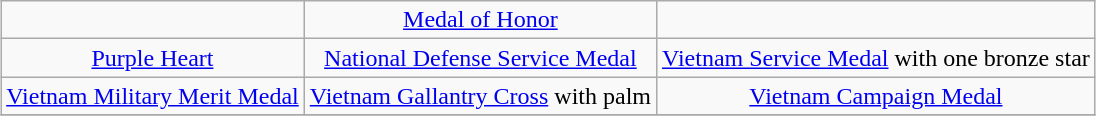<table class="wikitable" style="margin:1em auto; text-align:center;">
<tr>
<td></td>
<td><a href='#'>Medal of Honor</a></td>
<td></td>
</tr>
<tr>
<td><a href='#'>Purple Heart</a></td>
<td><a href='#'>National Defense Service Medal</a></td>
<td><a href='#'>Vietnam Service Medal</a> with one bronze star</td>
</tr>
<tr>
<td><a href='#'>Vietnam Military Merit Medal</a></td>
<td><a href='#'>Vietnam Gallantry Cross</a> with palm</td>
<td><a href='#'>Vietnam Campaign Medal</a></td>
</tr>
<tr>
</tr>
</table>
